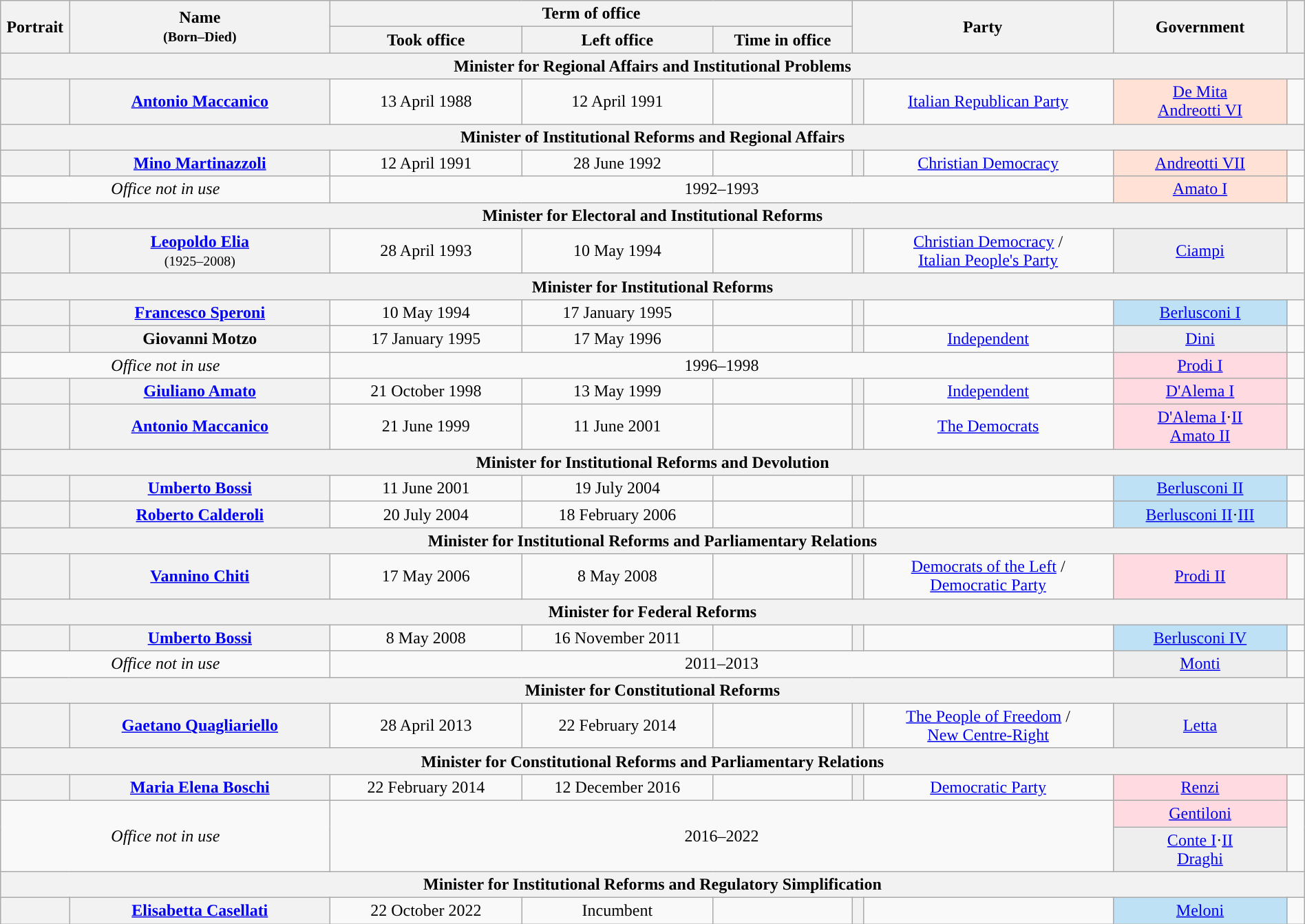<table class="wikitable" style="text-align:center; style="width=100%">
<tr>
<th width=1% rowspan=2>Portrait</th>
<th width=15% rowspan=2>Name<br><small>(Born–Died)</small></th>
<th width=30% colspan=3>Term of office</th>
<th width=15% rowspan=2 colspan=2>Party</th>
<th width=10% rowspan=2>Government</th>
<th width=1% rowspan=2></th>
</tr>
<tr style="text-align:center;">
<th width=11%>Took office</th>
<th width=11%>Left office</th>
<th width=8%>Time in office</th>
</tr>
<tr>
<th colspan=9>Minister for Regional Affairs and Institutional Problems</th>
</tr>
<tr>
<th></th>
<th scope="row" style="font-weight:normal"><strong><a href='#'>Antonio Maccanico</a></strong><br></th>
<td>13 April 1988</td>
<td>12 April 1991</td>
<td></td>
<th style="background:"></th>
<td><a href='#'>Italian Republican Party</a></td>
<td bgcolor=#FFE2D5><a href='#'>De Mita</a><br><a href='#'>Andreotti VI</a></td>
<td></td>
</tr>
<tr>
<th colspan=9>Minister of Institutional Reforms and Regional Affairs</th>
</tr>
<tr>
<th></th>
<th scope="row" style="font-weight:normal"><strong><a href='#'>Mino Martinazzoli</a></strong><br></th>
<td>12 April 1991</td>
<td>28 June 1992</td>
<td></td>
<th style="background:"></th>
<td><a href='#'>Christian Democracy</a></td>
<td bgcolor=#FFE2D5><a href='#'>Andreotti VII</a></td>
<td></td>
</tr>
<tr>
<td colspan=2><em>Office not in use</em></td>
<td colspan=5 align="center">1992–1993</td>
<td bgcolor=#FFE2D5><a href='#'>Amato I</a></td>
<td></td>
</tr>
<tr>
<th colspan=9>Minister for Electoral and Institutional Reforms</th>
</tr>
<tr>
<th></th>
<th scope="row" style="font-weight:normal"><strong><a href='#'>Leopoldo Elia</a></strong><br><small>(1925–2008)</small></th>
<td>28 April 1993</td>
<td>10 May 1994</td>
<td></td>
<th style="background:"></th>
<td><a href='#'>Christian Democracy</a> /<br><a href='#'>Italian People's Party</a></td>
<td bgcolor=#EEEEEE><a href='#'>Ciampi</a></td>
<td></td>
</tr>
<tr>
<th colspan=9>Minister for Institutional Reforms</th>
</tr>
<tr>
<th></th>
<th scope="row" style="font-weight:normal"><strong><a href='#'>Francesco Speroni</a></strong><br></th>
<td>10 May 1994</td>
<td>17 January 1995</td>
<td></td>
<th style="background:"></th>
<td></td>
<td bgcolor=#BEE1F5><a href='#'>Berlusconi I</a></td>
<td></td>
</tr>
<tr>
<th></th>
<th scope="row" style="font-weight:normal"><strong>Giovanni Motzo</strong><br></th>
<td>17 January 1995</td>
<td>17 May 1996</td>
<td></td>
<th style="background:"></th>
<td><a href='#'>Independent</a></td>
<td bgcolor=#EEEEEE><a href='#'>Dini</a></td>
<td></td>
</tr>
<tr>
<td colspan=2><em>Office not in use</em></td>
<td colspan=5 align="center">1996–1998</td>
<td bgcolor=#FFDAE1><a href='#'>Prodi I</a></td>
<td></td>
</tr>
<tr>
<th></th>
<th scope="row" style="font-weight:normal"><strong><a href='#'>Giuliano Amato</a></strong><br></th>
<td>21 October 1998</td>
<td>13 May 1999</td>
<td></td>
<th style="background:"></th>
<td><a href='#'>Independent</a></td>
<td bgcolor=#FFDAE1><a href='#'>D'Alema I</a></td>
<td></td>
</tr>
<tr>
<th></th>
<th scope="row" style="font-weight:normal"><strong><a href='#'>Antonio Maccanico</a></strong><br></th>
<td>21 June 1999</td>
<td>11 June 2001</td>
<td></td>
<th style="background:"></th>
<td><a href='#'>The Democrats</a></td>
<td bgcolor=#FFDAE1><a href='#'>D'Alema I</a>·<a href='#'>II</a><br><a href='#'>Amato II</a></td>
<td></td>
</tr>
<tr>
<th colspan=9>Minister for Institutional Reforms and Devolution</th>
</tr>
<tr>
<th></th>
<th scope="row" style="font-weight:normal"><strong><a href='#'>Umberto Bossi</a></strong><br></th>
<td>11 June 2001</td>
<td>19 July 2004</td>
<td></td>
<th style="background:"></th>
<td></td>
<td bgcolor=#BEE1F5><a href='#'>Berlusconi II</a></td>
<td></td>
</tr>
<tr>
<th></th>
<th scope="row" style="font-weight:normal"><strong><a href='#'>Roberto Calderoli</a></strong><br></th>
<td>20 July 2004</td>
<td>18 February 2006</td>
<td></td>
<th style="background:"></th>
<td></td>
<td bgcolor=#BEE1F5><a href='#'>Berlusconi II</a>·<a href='#'>III</a></td>
<td></td>
</tr>
<tr>
<th colspan=9>Minister for Institutional Reforms and Parliamentary Relations</th>
</tr>
<tr>
<th></th>
<th scope="row" style="font-weight:normal"><strong><a href='#'>Vannino Chiti</a></strong><br></th>
<td>17 May 2006</td>
<td>8 May 2008</td>
<td></td>
<th style="background:"></th>
<td><a href='#'>Democrats of the Left</a> /<br><a href='#'>Democratic Party</a></td>
<td bgcolor=#FFDAE1><a href='#'>Prodi II</a></td>
<td></td>
</tr>
<tr>
<th colspan=9>Minister for Federal Reforms</th>
</tr>
<tr>
<th></th>
<th scope="row" style="font-weight:normal"><strong><a href='#'>Umberto Bossi</a></strong><br></th>
<td>8 May 2008</td>
<td>16 November 2011</td>
<td></td>
<th style="background:"></th>
<td></td>
<td bgcolor=#BEE1F5><a href='#'>Berlusconi IV</a></td>
<td></td>
</tr>
<tr>
<td colspan=2><em>Office not in use</em></td>
<td colspan=5 align="center">2011–2013</td>
<td bgcolor=#EEEEEE><a href='#'>Monti</a></td>
<td></td>
</tr>
<tr>
<th colspan=9>Minister for Constitutional Reforms</th>
</tr>
<tr>
<th></th>
<th scope="row" style="font-weight:normal"><strong><a href='#'>Gaetano Quagliariello</a></strong><br></th>
<td>28 April 2013</td>
<td>22 February 2014</td>
<td></td>
<th style="background:"></th>
<td><a href='#'>The People of Freedom</a> /<br><a href='#'>New Centre-Right</a></td>
<td bgcolor=#EEEEEE><a href='#'>Letta</a></td>
<td></td>
</tr>
<tr>
<th colspan=9>Minister for Constitutional Reforms and Parliamentary Relations</th>
</tr>
<tr>
<th></th>
<th scope="row" style="font-weight:normal"><strong><a href='#'>Maria Elena Boschi</a></strong><br></th>
<td>22 February 2014</td>
<td>12 December 2016</td>
<td></td>
<th style="background:"></th>
<td><a href='#'>Democratic Party</a></td>
<td bgcolor=#FFDAE1><a href='#'>Renzi</a></td>
<td></td>
</tr>
<tr>
<td rowspan=2 colspan=2><em>Office not in use</em></td>
<td rowspan=2 colspan=5 align="center">2016–2022</td>
<td bgcolor=#FFDAE1><a href='#'>Gentiloni</a></td>
<td rowspan=2></td>
</tr>
<tr>
<td bgcolor=#EEEEEE><a href='#'>Conte I</a>·<a href='#'>II</a><br><a href='#'>Draghi</a></td>
</tr>
<tr>
<th colspan=9>Minister for Institutional Reforms and Regulatory Simplification</th>
</tr>
<tr>
<th></th>
<th scope="row" style="font-weight:normal"><strong><a href='#'>Elisabetta Casellati</a></strong><br></th>
<td>22 October 2022</td>
<td>Incumbent</td>
<td></td>
<th style="background:"></th>
<td></td>
<td bgcolor=#BEE1F5><a href='#'>Meloni</a></td>
<td></td>
</tr>
</table>
